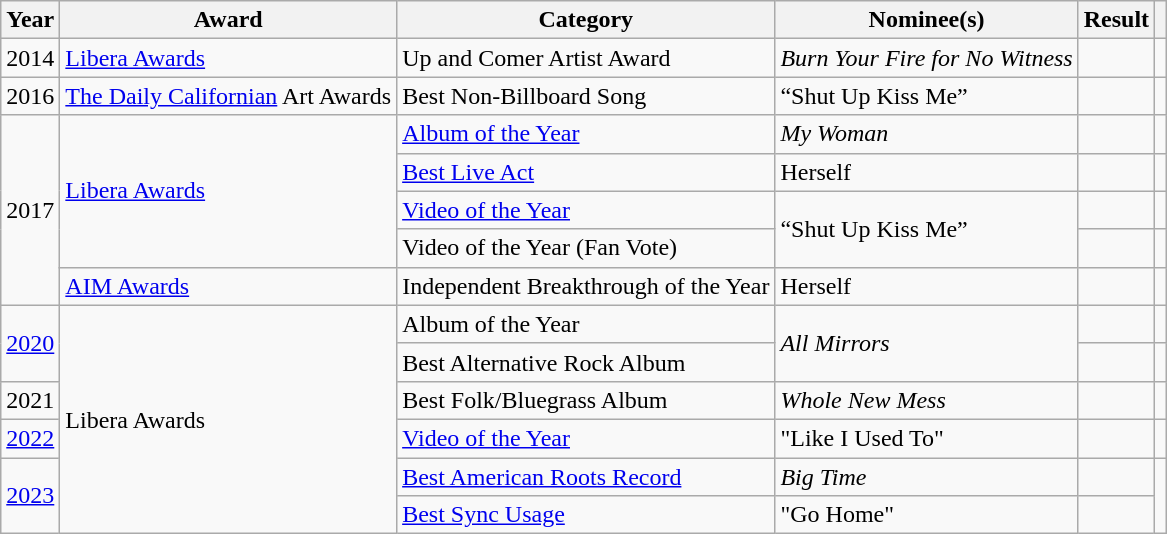<table class="wikitable sortable plainrowheaders">
<tr>
<th scope="col">Year</th>
<th scope="col">Award</th>
<th scope="col">Category</th>
<th scope="col">Nominee(s)</th>
<th scope="col">Result</th>
<th scope="col" class="unsortable"></th>
</tr>
<tr>
<td>2014</td>
<td><a href='#'>Libera Awards</a></td>
<td>Up and Comer Artist Award</td>
<td><em>Burn Your Fire for No Witness</em></td>
<td></td>
<td></td>
</tr>
<tr>
<td>2016</td>
<td><a href='#'>The Daily Californian</a> Art Awards</td>
<td>Best Non-Billboard Song</td>
<td>“Shut Up Kiss Me”</td>
<td></td>
<td></td>
</tr>
<tr>
<td rowspan="5">2017</td>
<td rowspan="4"><a href='#'>Libera Awards</a></td>
<td><a href='#'>Album of the Year</a></td>
<td><em>My Woman</em></td>
<td></td>
<td></td>
</tr>
<tr>
<td><a href='#'>Best Live Act</a></td>
<td>Herself</td>
<td></td>
<td></td>
</tr>
<tr>
<td><a href='#'>Video of the Year</a></td>
<td rowspan="2">“Shut Up Kiss Me”</td>
<td></td>
<td></td>
</tr>
<tr>
<td>Video of the Year (Fan Vote)</td>
<td></td>
<td></td>
</tr>
<tr>
<td><a href='#'>AIM Awards</a></td>
<td>Independent Breakthrough of the Year</td>
<td>Herself</td>
<td></td>
<td></td>
</tr>
<tr>
<td rowspan="2"><a href='#'>2020</a></td>
<td rowspan="6">Libera Awards</td>
<td>Album of the Year</td>
<td rowspan="2"><em>All Mirrors</em></td>
<td></td>
<td></td>
</tr>
<tr>
<td>Best Alternative Rock Album</td>
<td></td>
<td></td>
</tr>
<tr>
<td>2021</td>
<td>Best Folk/Bluegrass Album</td>
<td><em>Whole New Mess</em></td>
<td></td>
<td></td>
</tr>
<tr>
<td><a href='#'>2022</a></td>
<td><a href='#'>Video of the Year</a></td>
<td>"Like I Used To" </td>
<td></td>
<td></td>
</tr>
<tr>
<td rowspan="2"><a href='#'>2023</a></td>
<td><a href='#'>Best American Roots Record</a></td>
<td><em>Big Time</em></td>
<td></td>
<td rowspan="2"></td>
</tr>
<tr>
<td><a href='#'>Best Sync Usage</a></td>
<td>"Go Home"</td>
<td></td>
</tr>
</table>
